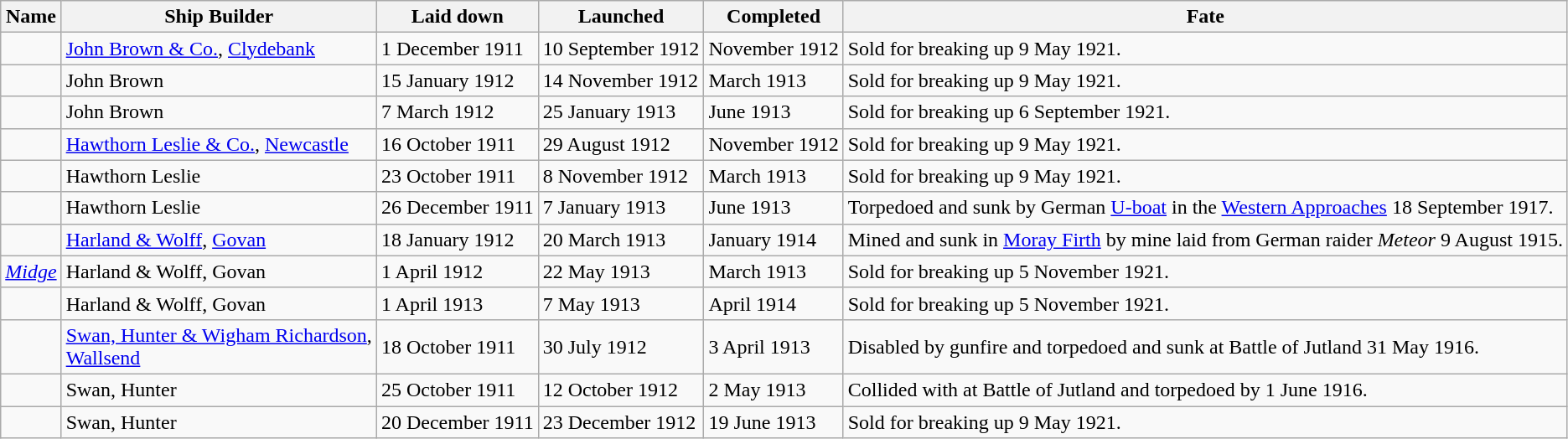<table class="wikitable" style="text-align:left">
<tr>
<th>Name</th>
<th>Ship Builder</th>
<th>Laid down</th>
<th>Launched</th>
<th>Completed</th>
<th>Fate</th>
</tr>
<tr>
<td></td>
<td><a href='#'>John Brown & Co.</a>, <a href='#'>Clydebank</a></td>
<td>1 December 1911</td>
<td>10 September 1912</td>
<td>November 1912</td>
<td>Sold for breaking up 9 May 1921.</td>
</tr>
<tr>
<td></td>
<td>John Brown</td>
<td>15 January 1912</td>
<td>14 November 1912</td>
<td>March 1913</td>
<td>Sold for breaking up 9 May 1921.</td>
</tr>
<tr>
<td></td>
<td>John Brown</td>
<td>7 March 1912</td>
<td>25 January 1913</td>
<td>June 1913</td>
<td>Sold for breaking up 6 September 1921.</td>
</tr>
<tr>
<td></td>
<td><a href='#'>Hawthorn Leslie & Co.</a>, <a href='#'>Newcastle</a></td>
<td>16 October 1911</td>
<td>29 August 1912</td>
<td>November 1912</td>
<td>Sold for breaking up 9 May 1921.</td>
</tr>
<tr>
<td></td>
<td>Hawthorn Leslie</td>
<td>23 October 1911</td>
<td>8 November 1912</td>
<td>March 1913</td>
<td>Sold for breaking up 9 May 1921.</td>
</tr>
<tr>
<td></td>
<td>Hawthorn Leslie</td>
<td>26 December 1911</td>
<td>7 January 1913</td>
<td>June 1913</td>
<td>Torpedoed and sunk by German <a href='#'>U-boat</a> in the <a href='#'>Western Approaches</a> 18 September 1917.</td>
</tr>
<tr>
<td></td>
<td><a href='#'>Harland & Wolff</a>, <a href='#'>Govan</a></td>
<td>18 January 1912</td>
<td>20 March 1913</td>
<td>January 1914</td>
<td>Mined and sunk in <a href='#'>Moray Firth</a> by mine laid from German raider <em>Meteor</em> 9 August 1915.</td>
</tr>
<tr>
<td><a href='#'><em>Midge</em></a></td>
<td>Harland & Wolff, Govan</td>
<td>1 April 1912</td>
<td>22 May 1913</td>
<td>March 1913</td>
<td>Sold for breaking up 5 November 1921.</td>
</tr>
<tr>
<td></td>
<td>Harland & Wolff, Govan</td>
<td>1 April 1913</td>
<td>7 May 1913</td>
<td>April 1914</td>
<td>Sold for breaking up 5 November 1921.</td>
</tr>
<tr>
<td></td>
<td><a href='#'>Swan, Hunter & Wigham Richardson</a>,<br> <a href='#'>Wallsend</a></td>
<td>18 October 1911</td>
<td>30 July 1912</td>
<td>3 April 1913</td>
<td>Disabled by gunfire and torpedoed and sunk at Battle of Jutland 31 May 1916.</td>
</tr>
<tr>
<td></td>
<td>Swan, Hunter</td>
<td>25 October 1911</td>
<td>12 October 1912</td>
<td>2 May 1913</td>
<td>Collided with  at Battle of Jutland and torpedoed by  1 June 1916.</td>
</tr>
<tr>
<td></td>
<td>Swan, Hunter</td>
<td>20 December 1911</td>
<td>23 December 1912</td>
<td>19 June 1913</td>
<td>Sold for breaking up 9 May 1921.</td>
</tr>
</table>
